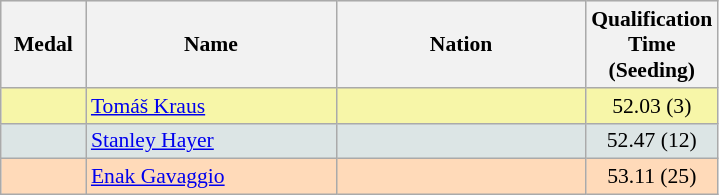<table class=wikitable style="border:1px solid #AAAAAA;font-size:90%">
<tr bgcolor="#E4E4E4">
<th width=50>Medal</th>
<th width=160>Name</th>
<th width=160>Nation</th>
<th width=80>Qualification Time (Seeding)</th>
</tr>
<tr bgcolor="#F7F6A8">
<td align="center"></td>
<td><a href='#'>Tomáš Kraus</a></td>
<td></td>
<td align="center">52.03 (3)</td>
</tr>
<tr bgcolor="#DCE5E5">
<td align="center"></td>
<td><a href='#'>Stanley Hayer</a></td>
<td></td>
<td align="center">52.47 (12)</td>
</tr>
<tr bgcolor="#FFDAB9">
<td align="center"></td>
<td><a href='#'>Enak Gavaggio</a></td>
<td></td>
<td align="center">53.11 (25)</td>
</tr>
</table>
